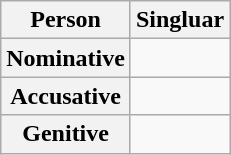<table class="wikitable">
<tr>
<th>Person</th>
<th>Singluar</th>
</tr>
<tr>
<th>Nominative</th>
<td> <em></em></td>
</tr>
<tr>
<th>Accusative</th>
<td> <em></em></td>
</tr>
<tr>
<th>Genitive</th>
<td> <em></em></td>
</tr>
</table>
